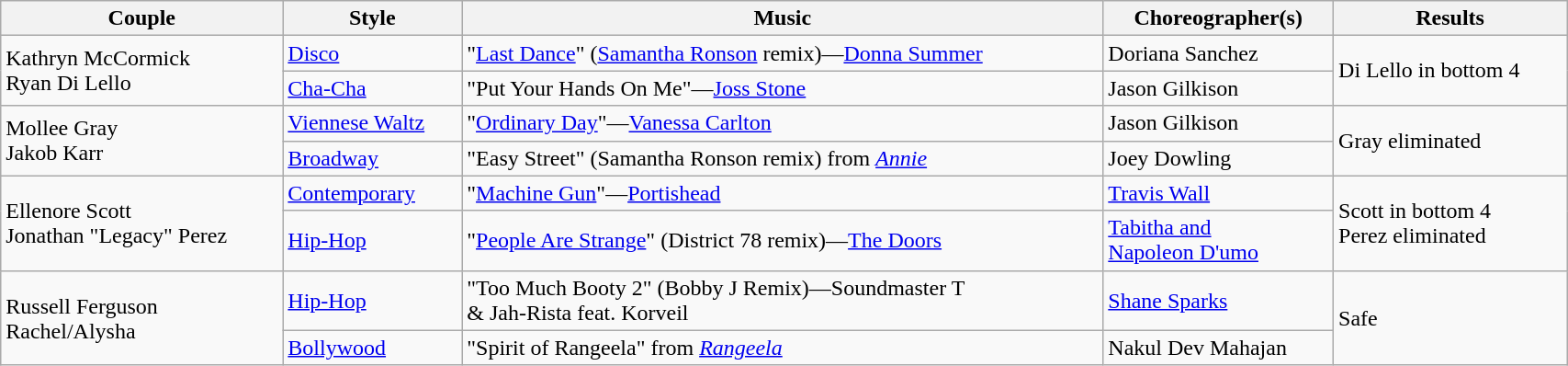<table class="wikitable" style="width:90%;">
<tr>
<th>Couple</th>
<th>Style</th>
<th>Music</th>
<th>Choreographer(s)</th>
<th>Results</th>
</tr>
<tr>
<td rowspan="2">Kathryn McCormick<br>Ryan Di Lello</td>
<td><a href='#'>Disco</a></td>
<td>"<a href='#'>Last Dance</a>" (<a href='#'>Samantha Ronson</a> remix)—<a href='#'>Donna Summer</a></td>
<td>Doriana Sanchez</td>
<td rowspan="2">Di Lello in bottom 4</td>
</tr>
<tr>
<td><a href='#'>Cha-Cha</a></td>
<td>"Put Your Hands On Me"—<a href='#'>Joss Stone</a></td>
<td>Jason Gilkison</td>
</tr>
<tr>
<td rowspan="2">Mollee Gray<br>Jakob Karr</td>
<td><a href='#'>Viennese Waltz</a></td>
<td>"<a href='#'>Ordinary Day</a>"—<a href='#'>Vanessa Carlton</a></td>
<td>Jason Gilkison</td>
<td rowspan="2">Gray eliminated</td>
</tr>
<tr>
<td><a href='#'>Broadway</a></td>
<td>"Easy Street" (Samantha Ronson remix) from <em><a href='#'>Annie</a></em></td>
<td>Joey Dowling</td>
</tr>
<tr>
<td rowspan="2">Ellenore Scott<br>Jonathan "Legacy" Perez</td>
<td><a href='#'>Contemporary</a></td>
<td>"<a href='#'>Machine Gun</a>"—<a href='#'>Portishead</a></td>
<td><a href='#'>Travis Wall</a></td>
<td rowspan="2">Scott in bottom 4<br>Perez eliminated</td>
</tr>
<tr>
<td><a href='#'>Hip-Hop</a></td>
<td>"<a href='#'>People Are Strange</a>" (District 78 remix)—<a href='#'>The Doors</a></td>
<td><a href='#'>Tabitha and<br>Napoleon D'umo</a></td>
</tr>
<tr>
<td rowspan="2">Russell Ferguson<br>Rachel/Alysha</td>
<td><a href='#'>Hip-Hop</a></td>
<td>"Too Much Booty 2" (Bobby J Remix)—Soundmaster T<br>& Jah-Rista feat. Korveil</td>
<td><a href='#'>Shane Sparks</a></td>
<td rowspan="2">Safe</td>
</tr>
<tr>
<td><a href='#'>Bollywood</a></td>
<td>"Spirit of Rangeela" from <em><a href='#'>Rangeela</a></em></td>
<td>Nakul Dev Mahajan</td>
</tr>
</table>
